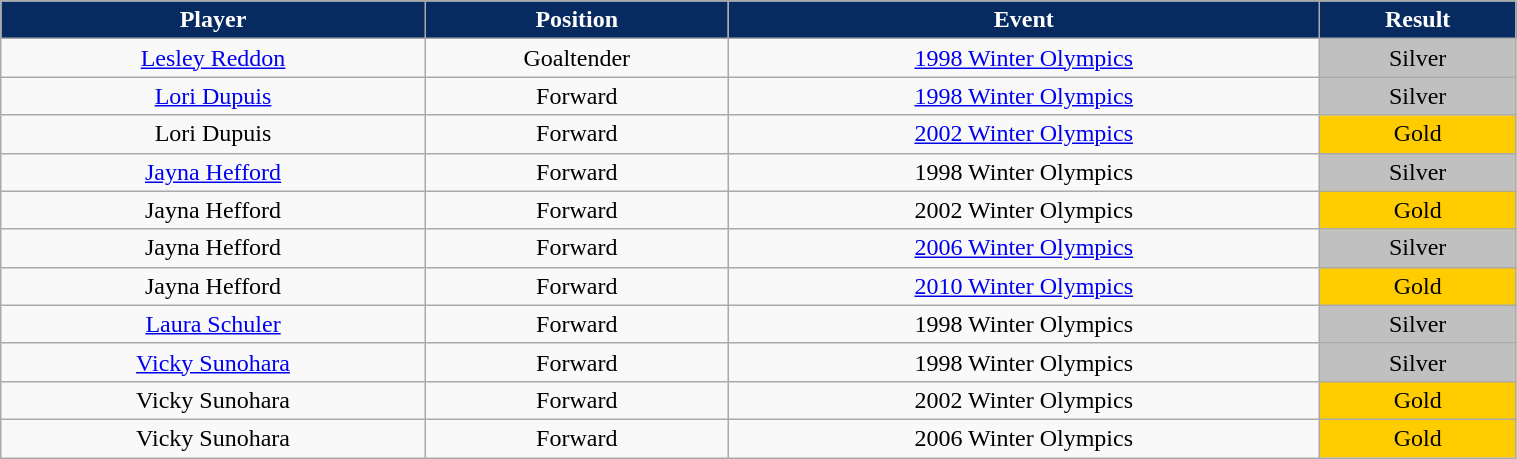<table class="wikitable" width="80%">
<tr align="center"  style="background:#072B61;color:white;">
<td><strong>Player</strong></td>
<td><strong>Position</strong></td>
<td><strong>Event</strong></td>
<td><strong>Result</strong></td>
</tr>
<tr align="center" bgcolor="">
<td><a href='#'>Lesley Reddon</a></td>
<td>Goaltender</td>
<td><a href='#'>1998 Winter Olympics</a></td>
<td bgcolor="silver">Silver</td>
</tr>
<tr align="center" bgcolor="">
<td><a href='#'>Lori Dupuis</a></td>
<td>Forward</td>
<td><a href='#'>1998 Winter Olympics</a></td>
<td bgcolor="silver">Silver</td>
</tr>
<tr align="center" bgcolor="">
<td>Lori Dupuis</td>
<td>Forward</td>
<td><a href='#'>2002 Winter Olympics</a></td>
<td bgcolor="#FFCC00">Gold</td>
</tr>
<tr align="center" bgcolor="">
<td><a href='#'>Jayna Hefford</a></td>
<td>Forward</td>
<td>1998 Winter Olympics</td>
<td bgcolor="silver">Silver</td>
</tr>
<tr align="center" bgcolor="">
<td>Jayna Hefford</td>
<td>Forward</td>
<td>2002 Winter Olympics</td>
<td bgcolor="#FFCC00">Gold</td>
</tr>
<tr align="center" bgcolor="">
<td>Jayna Hefford</td>
<td>Forward</td>
<td><a href='#'>2006 Winter Olympics</a></td>
<td bgcolor="silver">Silver</td>
</tr>
<tr align="center" bgcolor="">
<td>Jayna Hefford</td>
<td>Forward</td>
<td><a href='#'>2010 Winter Olympics</a></td>
<td bgcolor="#FFCC00">Gold</td>
</tr>
<tr align="center" bgcolor="">
<td><a href='#'>Laura Schuler</a></td>
<td>Forward</td>
<td>1998 Winter Olympics</td>
<td bgcolor="silver">Silver</td>
</tr>
<tr align="center" bgcolor="">
<td><a href='#'>Vicky Sunohara</a></td>
<td>Forward</td>
<td>1998 Winter Olympics</td>
<td bgcolor="silver">Silver</td>
</tr>
<tr align="center" bgcolor="">
<td>Vicky Sunohara</td>
<td>Forward</td>
<td>2002 Winter Olympics</td>
<td bgcolor="#FFCC00">Gold</td>
</tr>
<tr align="center" bgcolor="">
<td>Vicky Sunohara</td>
<td>Forward</td>
<td>2006 Winter Olympics</td>
<td bgcolor="#FFCC00">Gold</td>
</tr>
</table>
